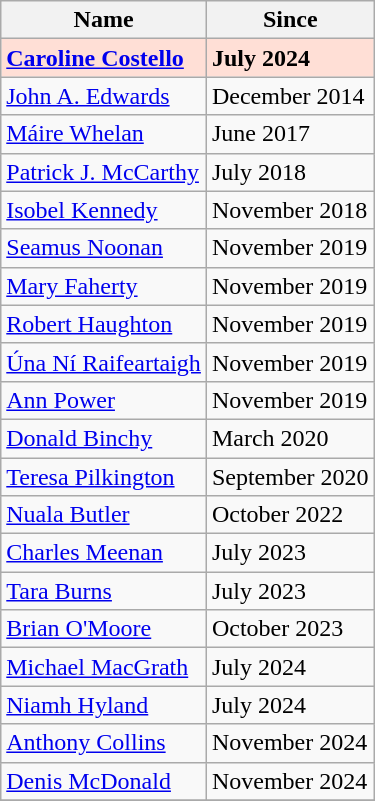<table class="wikitable">
<tr>
<th>Name</th>
<th>Since</th>
</tr>
<tr style="font-weight:bold; background:#FFDFD6;">
<td><a href='#'>Caroline Costello</a></td>
<td>July 2024</td>
</tr>
<tr>
<td><a href='#'>John A. Edwards</a></td>
<td>December 2014</td>
</tr>
<tr>
<td><a href='#'>Máire Whelan</a></td>
<td>June 2017</td>
</tr>
<tr>
<td><a href='#'>Patrick J. McCarthy</a></td>
<td>July 2018</td>
</tr>
<tr>
<td><a href='#'>Isobel Kennedy</a></td>
<td>November 2018</td>
</tr>
<tr>
<td><a href='#'>Seamus Noonan</a></td>
<td>November 2019</td>
</tr>
<tr>
<td><a href='#'>Mary Faherty</a></td>
<td>November 2019</td>
</tr>
<tr>
<td><a href='#'>Robert Haughton</a></td>
<td>November 2019</td>
</tr>
<tr>
<td><a href='#'>Úna Ní Raifeartaigh</a></td>
<td>November 2019</td>
</tr>
<tr>
<td><a href='#'>Ann Power</a></td>
<td>November 2019</td>
</tr>
<tr>
<td><a href='#'>Donald Binchy</a></td>
<td>March 2020</td>
</tr>
<tr>
<td><a href='#'>Teresa Pilkington</a></td>
<td>September 2020</td>
</tr>
<tr>
<td><a href='#'>Nuala Butler</a></td>
<td>October 2022</td>
</tr>
<tr>
<td><a href='#'>Charles Meenan</a></td>
<td>July 2023</td>
</tr>
<tr>
<td><a href='#'>Tara Burns</a></td>
<td>July 2023</td>
</tr>
<tr>
<td><a href='#'>Brian O'Moore</a></td>
<td>October 2023</td>
</tr>
<tr>
<td><a href='#'>Michael MacGrath</a></td>
<td>July 2024</td>
</tr>
<tr>
<td><a href='#'>Niamh Hyland</a></td>
<td>July 2024</td>
</tr>
<tr>
<td><a href='#'>Anthony Collins</a></td>
<td>November 2024</td>
</tr>
<tr>
<td><a href='#'>Denis McDonald</a></td>
<td>November 2024</td>
</tr>
<tr>
</tr>
</table>
